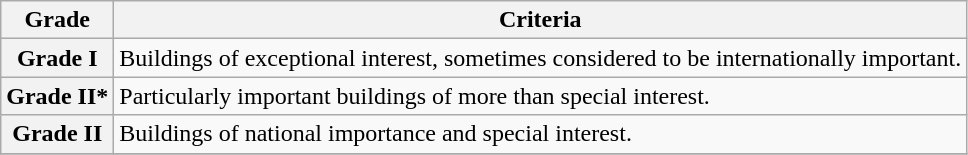<table class="wikitable" border="1">
<tr>
<th>Grade</th>
<th>Criteria</th>
</tr>
<tr>
<th>Grade I</th>
<td>Buildings of exceptional interest, sometimes considered to be internationally important.</td>
</tr>
<tr>
<th>Grade II*</th>
<td>Particularly important buildings of more than special interest.</td>
</tr>
<tr>
<th>Grade II</th>
<td>Buildings of national importance and special interest.</td>
</tr>
<tr>
</tr>
</table>
